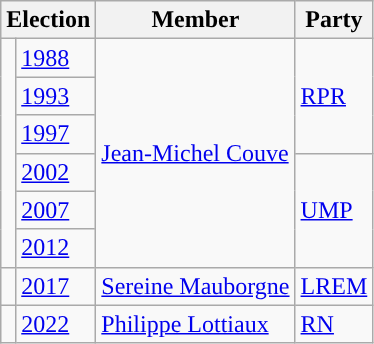<table class="wikitable">
<tr>
<th colspan=2>Election</th>
<th>Member</th>
<th>Party</th>
</tr>
<tr>
<td rowspan="6" style="background-color: "></td>
<td><a href='#'>1988</a></td>
<td rowspan="6"><a href='#'>Jean-Michel Couve</a></td>
<td rowspan="3"><a href='#'>RPR</a></td>
</tr>
<tr>
<td><a href='#'>1993</a></td>
</tr>
<tr>
<td><a href='#'>1997</a></td>
</tr>
<tr>
<td><a href='#'>2002</a></td>
<td rowspan="3"><a href='#'>UMP</a></td>
</tr>
<tr>
<td><a href='#'>2007</a></td>
</tr>
<tr>
<td><a href='#'>2012</a></td>
</tr>
<tr>
<td style="background-color: "></td>
<td><a href='#'>2017</a></td>
<td><a href='#'>Sereine Mauborgne</a></td>
<td><a href='#'>LREM</a></td>
</tr>
<tr>
<td style="background-color: "></td>
<td><a href='#'>2022</a></td>
<td><a href='#'>Philippe Lottiaux</a></td>
<td><a href='#'>RN</a></td>
</tr>
</table>
